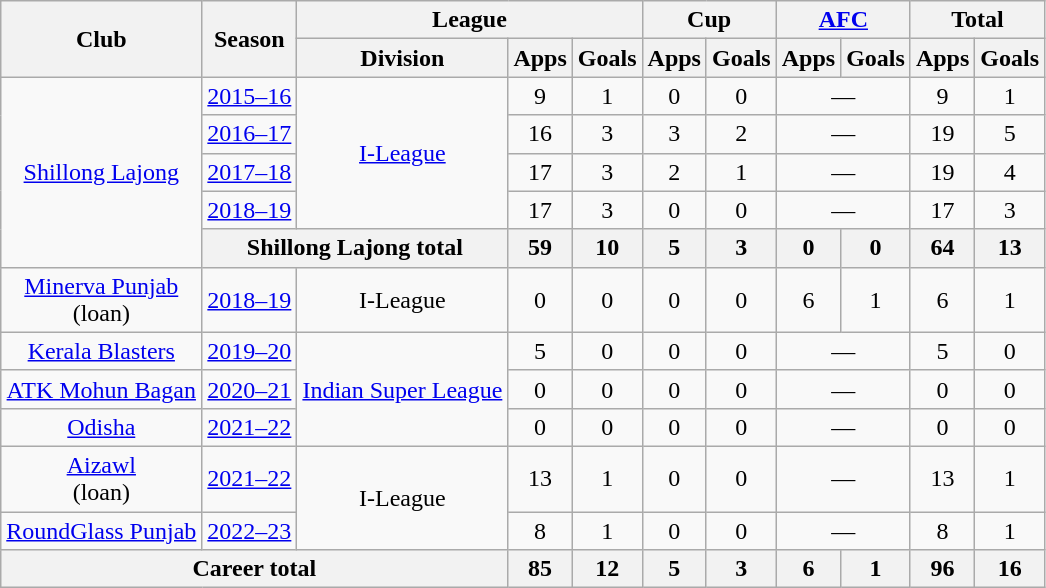<table class="wikitable" style="text-align: center;">
<tr>
<th rowspan="2">Club</th>
<th rowspan="2">Season</th>
<th colspan="3">League</th>
<th colspan="2">Cup</th>
<th colspan="2"><a href='#'>AFC</a></th>
<th colspan="2">Total</th>
</tr>
<tr>
<th>Division</th>
<th>Apps</th>
<th>Goals</th>
<th>Apps</th>
<th>Goals</th>
<th>Apps</th>
<th>Goals</th>
<th>Apps</th>
<th>Goals</th>
</tr>
<tr>
<td rowspan="5"><a href='#'>Shillong Lajong</a></td>
<td><a href='#'>2015–16</a></td>
<td rowspan="4"><a href='#'>I-League</a></td>
<td>9</td>
<td>1</td>
<td>0</td>
<td>0</td>
<td colspan="2">—</td>
<td>9</td>
<td>1</td>
</tr>
<tr>
<td><a href='#'>2016–17</a></td>
<td>16</td>
<td>3</td>
<td>3</td>
<td>2</td>
<td colspan="2">—</td>
<td>19</td>
<td>5</td>
</tr>
<tr>
<td><a href='#'>2017–18</a></td>
<td>17</td>
<td>3</td>
<td>2</td>
<td>1</td>
<td colspan="2">—</td>
<td>19</td>
<td>4</td>
</tr>
<tr>
<td><a href='#'>2018–19</a></td>
<td>17</td>
<td>3</td>
<td>0</td>
<td>0</td>
<td colspan="2">—</td>
<td>17</td>
<td>3</td>
</tr>
<tr>
<th colspan="2">Shillong Lajong total</th>
<th>59</th>
<th>10</th>
<th>5</th>
<th>3</th>
<th>0</th>
<th>0</th>
<th>64</th>
<th>13</th>
</tr>
<tr>
<td rowspan="1"><a href='#'>Minerva Punjab</a> <br>(loan)</td>
<td><a href='#'>2018–19</a></td>
<td rowspan="1">I-League</td>
<td>0</td>
<td>0</td>
<td>0</td>
<td>0</td>
<td>6</td>
<td>1</td>
<td>6</td>
<td>1</td>
</tr>
<tr>
<td rowspan="1"><a href='#'>Kerala Blasters</a></td>
<td><a href='#'>2019–20</a></td>
<td rowspan="3"><a href='#'>Indian Super League</a></td>
<td>5</td>
<td>0</td>
<td>0</td>
<td>0</td>
<td colspan="2">—</td>
<td>5</td>
<td>0</td>
</tr>
<tr>
<td rowspan="1"><a href='#'>ATK Mohun Bagan</a></td>
<td><a href='#'>2020–21</a></td>
<td>0</td>
<td>0</td>
<td>0</td>
<td>0</td>
<td colspan="2">—</td>
<td>0</td>
<td>0</td>
</tr>
<tr>
<td rowspan="1"><a href='#'>Odisha</a></td>
<td><a href='#'>2021–22</a></td>
<td>0</td>
<td>0</td>
<td>0</td>
<td>0</td>
<td colspan="2">—</td>
<td>0</td>
<td>0</td>
</tr>
<tr>
<td rowspan="1"><a href='#'>Aizawl</a> <br>(loan)</td>
<td><a href='#'>2021–22</a></td>
<td rowspan="2">I-League</td>
<td>13</td>
<td>1</td>
<td>0</td>
<td>0</td>
<td colspan="2">—</td>
<td>13</td>
<td>1</td>
</tr>
<tr>
<td rowspan="1"><a href='#'>RoundGlass Punjab</a></td>
<td><a href='#'>2022–23</a></td>
<td>8</td>
<td>1</td>
<td>0</td>
<td>0</td>
<td colspan="2">—</td>
<td>8</td>
<td>1</td>
</tr>
<tr>
<th colspan="3">Career total</th>
<th>85</th>
<th>12</th>
<th>5</th>
<th>3</th>
<th>6</th>
<th>1</th>
<th>96</th>
<th>16</th>
</tr>
</table>
